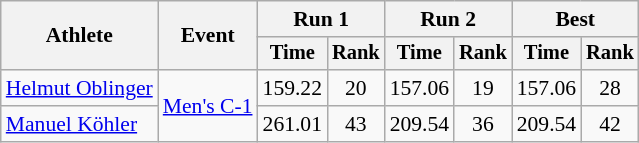<table class=wikitable style=font-size:90%;text-align:center>
<tr>
<th rowspan=2>Athlete</th>
<th rowspan=2>Event</th>
<th colspan=2>Run 1</th>
<th colspan=2>Run 2</th>
<th colspan=2>Best</th>
</tr>
<tr style=font-size:95%>
<th>Time</th>
<th>Rank</th>
<th>Time</th>
<th>Rank</th>
<th>Time</th>
<th>Rank</th>
</tr>
<tr align=center>
<td align=left><a href='#'>Helmut Oblinger</a></td>
<td align=left rowspan=2><a href='#'>Men's C-1</a></td>
<td>159.22</td>
<td>20</td>
<td>157.06</td>
<td>19</td>
<td>157.06</td>
<td>28</td>
</tr>
<tr align=center>
<td align=left><a href='#'>Manuel Köhler</a></td>
<td>261.01</td>
<td>43</td>
<td>209.54</td>
<td>36</td>
<td>209.54</td>
<td>42</td>
</tr>
</table>
